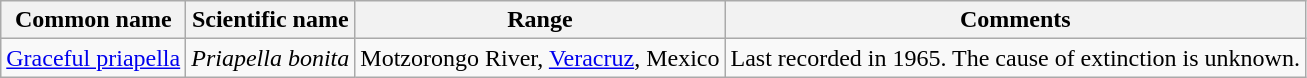<table class="wikitable">
<tr>
<th>Common name</th>
<th>Scientific name</th>
<th>Range</th>
<th class="unsortable">Comments</th>
</tr>
<tr>
<td><a href='#'>Graceful priapella</a></td>
<td><em>Priapella bonita</em></td>
<td>Motzorongo River, <a href='#'>Veracruz</a>, Mexico</td>
<td>Last recorded in 1965. The cause of extinction is unknown.</td>
</tr>
</table>
